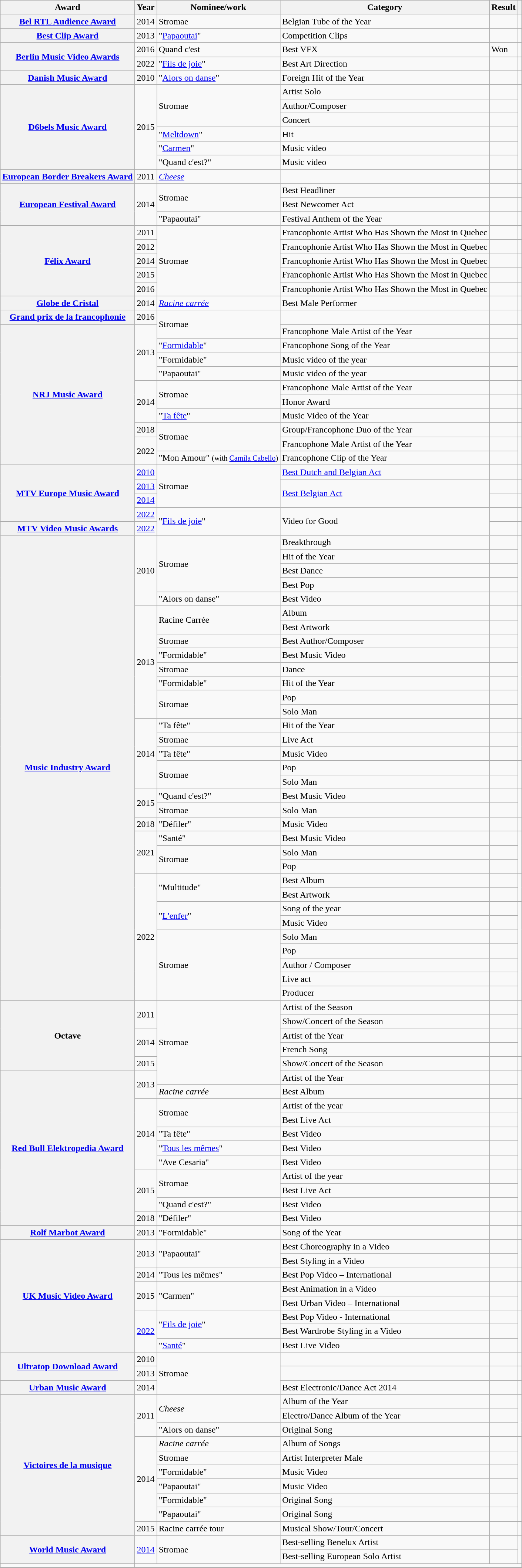<table class="wikitable plainrowheaders">
<tr>
<th scope="col">Award</th>
<th scope="col">Year</th>
<th scope="col">Nominee/work</th>
<th scope="col">Category</th>
<th scope="col">Result</th>
<th scope="col"></th>
</tr>
<tr>
<th scope="row"><a href='#'>Bel RTL Audience Award</a></th>
<td align="center">2014</td>
<td>Stromae</td>
<td>Belgian Tube of the Year</td>
<td></td>
<td align="center"></td>
</tr>
<tr>
<th scope="row"><a href='#'>Best Clip Award</a></th>
<td align="center">2013</td>
<td>"<a href='#'>Papaoutai</a>"</td>
<td>Competition Clips</td>
<td></td>
<td align="center"></td>
</tr>
<tr>
<th rowspan="2"><a href='#'>Berlin Music Video Awards</a></th>
<td>2016</td>
<td>Quand c'est</td>
<td>Best VFX</td>
<td>Won</td>
<td></td>
</tr>
<tr>
<td align="center">2022</td>
<td>"<a href='#'>Fils de joie</a>"</td>
<td>Best Art Direction</td>
<td></td>
<td align="center"></td>
</tr>
<tr>
<th scope="row"><a href='#'>Danish Music Award</a></th>
<td align="center">2010</td>
<td>"<a href='#'>Alors on danse</a>"</td>
<td>Foreign Hit of the Year</td>
<td></td>
<td align="center"></td>
</tr>
<tr>
<th scope="row" rowspan="6"><a href='#'>D6bels Music Award</a></th>
<td align="center" rowspan="6">2015</td>
<td rowspan="3">Stromae</td>
<td>Artist Solo</td>
<td></td>
<td align="center" rowspan="6"></td>
</tr>
<tr>
<td>Author/Composer</td>
<td></td>
</tr>
<tr>
<td>Concert</td>
<td></td>
</tr>
<tr>
<td>"<a href='#'>Meltdown</a>"</td>
<td>Hit</td>
<td></td>
</tr>
<tr>
<td>"<a href='#'>Carmen</a>"</td>
<td>Music video</td>
<td></td>
</tr>
<tr>
<td>"Quand c'est?"</td>
<td>Music video</td>
<td></td>
</tr>
<tr>
<th scope="row"><a href='#'>European Border Breakers Award</a></th>
<td align="center">2011</td>
<td><em><a href='#'>Cheese</a></em></td>
<td></td>
<td></td>
<td align="center"></td>
</tr>
<tr>
<th scope="row" rowspan="3"><a href='#'>European Festival Award</a></th>
<td align="center" rowspan="3">2014</td>
<td rowspan="2">Stromae</td>
<td>Best Headliner</td>
<td></td>
<td align="center"></td>
</tr>
<tr>
<td>Best Newcomer Act</td>
<td></td>
<td align="center"></td>
</tr>
<tr>
<td>"Papaoutai"</td>
<td>Festival Anthem of the Year</td>
<td></td>
<td align="center"></td>
</tr>
<tr>
<th scope="row" rowspan="5"><a href='#'>Félix Award</a></th>
<td align="center">2011</td>
<td rowspan="5">Stromae</td>
<td>Francophonie Artist Who Has Shown the Most in Quebec</td>
<td></td>
<td align="center"></td>
</tr>
<tr>
<td align="center">2012</td>
<td>Francophonie Artist Who Has Shown the Most in Quebec</td>
<td></td>
<td align="center"></td>
</tr>
<tr>
<td align="center">2014</td>
<td>Francophonie Artist Who Has Shown the Most in Quebec</td>
<td></td>
<td align="center"></td>
</tr>
<tr>
<td align="center">2015</td>
<td>Francophonie Artist Who Has Shown the Most in Quebec</td>
<td></td>
<td align="center"></td>
</tr>
<tr>
<td align="center">2016</td>
<td>Francophonie Artist Who Has Shown the Most in Quebec</td>
<td></td>
<td align="center"></td>
</tr>
<tr>
<th scope="row"><a href='#'>Globe de Cristal</a></th>
<td align="center">2014</td>
<td><em><a href='#'>Racine carrée</a></em></td>
<td>Best Male Performer</td>
<td></td>
<td align="center"></td>
</tr>
<tr>
<th scope="row"><a href='#'>Grand prix de la francophonie</a></th>
<td align="center">2016</td>
<td rowspan="2">Stromae</td>
<td></td>
<td></td>
<td align="center"></td>
</tr>
<tr>
<th scope="row" rowspan="10"><a href='#'>NRJ Music Award</a></th>
<td align="center" rowspan="4">2013</td>
<td>Francophone Male Artist of the Year</td>
<td></td>
<td align="center" rowspan="2"></td>
</tr>
<tr>
<td>"<a href='#'>Formidable</a>"</td>
<td>Francophone Song of the Year</td>
<td></td>
</tr>
<tr>
<td>"Formidable"</td>
<td>Music video of the year</td>
<td></td>
<td align="center" rowspan="2"></td>
</tr>
<tr>
<td>"Papaoutai"</td>
<td>Music video of the year</td>
<td></td>
</tr>
<tr>
<td align="center" rowspan="3">2014</td>
<td rowspan="2">Stromae</td>
<td>Francophone Male Artist of the Year</td>
<td></td>
<td align="center"></td>
</tr>
<tr>
<td>Honor Award</td>
<td></td>
<td align="center"></td>
</tr>
<tr>
<td>"<a href='#'>Ta fête</a>"</td>
<td>Music Video of the Year</td>
<td></td>
<td align="center"></td>
</tr>
<tr>
<td>2018</td>
<td rowspan="2">Stromae</td>
<td>Group/Francophone Duo of the Year</td>
<td></td>
<td align="center"></td>
</tr>
<tr>
<td rowspan=2>2022</td>
<td>Francophone Male Artist of the Year</td>
<td></td>
<td align="center" rowspan=2></td>
</tr>
<tr>
<td>"Mon Amour" <small>(with <a href='#'>Camila Cabello</a>)</small></td>
<td>Francophone Clip of the Year</td>
<td></td>
</tr>
<tr>
<th scope="row" rowspan="4"><a href='#'>MTV Europe Music Award</a></th>
<td align="center"><a href='#'>2010</a></td>
<td rowspan="3">Stromae</td>
<td><a href='#'>Best Dutch and Belgian Act</a></td>
<td></td>
<td align="center"></td>
</tr>
<tr>
<td align="center"><a href='#'>2013</a></td>
<td rowspan=2"><a href='#'>Best Belgian Act</a></td>
<td></td>
<td align="center"></td>
</tr>
<tr>
<td align="center"><a href='#'>2014</a></td>
<td></td>
<td align="center"></td>
</tr>
<tr>
<td align="center"><a href='#'>2022</a></td>
<td rowspan=2>"<a href='#'>Fils de joie</a>"</td>
<td rowspan=2>Video for Good</td>
<td></td>
<td align="center"></td>
</tr>
<tr>
<th scope="row"><a href='#'>MTV Video Music Awards</a></th>
<td><a href='#'>2022</a></td>
<td></td>
<td align="center"></td>
</tr>
<tr>
<th rowspan="33" scope="row"><a href='#'>Music Industry Award</a></th>
<td rowspan="5" align="center">2010</td>
<td rowspan="4">Stromae</td>
<td>Breakthrough</td>
<td></td>
<td rowspan="5" align="center"></td>
</tr>
<tr>
<td>Hit of the Year</td>
<td></td>
</tr>
<tr>
<td>Best Dance</td>
<td></td>
</tr>
<tr>
<td>Best Pop</td>
<td></td>
</tr>
<tr>
<td>"Alors on danse"</td>
<td>Best Video</td>
<td></td>
</tr>
<tr>
<td align="center" rowspan="8">2013</td>
<td rowspan="2">Racine Carrée</td>
<td>Album</td>
<td></td>
<td align="center" rowspan="8"></td>
</tr>
<tr>
<td>Best Artwork</td>
<td></td>
</tr>
<tr>
<td>Stromae</td>
<td>Best Author/Composer</td>
<td></td>
</tr>
<tr>
<td>"Formidable"</td>
<td>Best Music Video</td>
<td></td>
</tr>
<tr>
<td>Stromae</td>
<td>Dance</td>
<td></td>
</tr>
<tr>
<td>"Formidable"</td>
<td>Hit of the Year</td>
<td></td>
</tr>
<tr>
<td rowspan="2">Stromae</td>
<td>Pop</td>
<td></td>
</tr>
<tr>
<td>Solo Man</td>
<td></td>
</tr>
<tr>
<td align="center" rowspan="5">2014</td>
<td>"Ta fête"</td>
<td>Hit of the Year</td>
<td></td>
<td align="center"></td>
</tr>
<tr>
<td>Stromae</td>
<td>Live Act</td>
<td></td>
<td align="center" rowspan="2"></td>
</tr>
<tr>
<td>"Ta fête"</td>
<td>Music Video</td>
<td></td>
</tr>
<tr>
<td rowspan="2">Stromae</td>
<td>Pop</td>
<td></td>
<td align="center" rowspan="2"></td>
</tr>
<tr>
<td>Solo Man</td>
<td></td>
</tr>
<tr>
<td align="center" rowspan="2">2015</td>
<td>"Quand c'est?"</td>
<td>Best Music Video</td>
<td></td>
<td align="center" rowspan="2"></td>
</tr>
<tr>
<td>Stromae</td>
<td>Solo Man</td>
<td></td>
</tr>
<tr>
<td align="center">2018</td>
<td>"Défiler"</td>
<td>Music Video</td>
<td></td>
<td align="center"></td>
</tr>
<tr>
<td align="center" rowspan="3">2021</td>
<td>"Santé"</td>
<td>Best Music Video</td>
<td></td>
<td align="center" rowspan="3"></td>
</tr>
<tr>
<td rowspan="2">Stromae</td>
<td>Solo Man</td>
<td></td>
</tr>
<tr>
<td>Pop</td>
<td></td>
</tr>
<tr>
<td rowspan="9">2022</td>
<td rowspan="2">"Multitude"</td>
<td>Best Album</td>
<td></td>
<td rowspan="2"> </td>
</tr>
<tr>
<td>Best Artwork</td>
<td></td>
</tr>
<tr>
<td rowspan="2">"<a href='#'>L'enfer</a>"</td>
<td>Song of the year</td>
<td></td>
</tr>
<tr>
<td>Music Video</td>
<td></td>
</tr>
<tr>
<td rowspan="5">Stromae</td>
<td>Solo Man</td>
<td></td>
</tr>
<tr>
<td>Pop</td>
<td></td>
</tr>
<tr>
<td>Author / Composer</td>
<td></td>
</tr>
<tr>
<td>Live act</td>
<td></td>
</tr>
<tr>
<td>Producer</td>
<td></td>
</tr>
<tr>
<th scope="row" rowspan="5">Octave</th>
<td align="center" rowspan="2">2011</td>
<td rowspan="6">Stromae</td>
<td>Artist of the Season</td>
<td></td>
<td align="center" rowspan="2"></td>
</tr>
<tr>
<td>Show/Concert of the Season</td>
<td></td>
</tr>
<tr>
<td align="center" rowspan="2">2014</td>
<td>Artist of the Year</td>
<td></td>
<td align="center" rowspan="2"></td>
</tr>
<tr>
<td>French Song</td>
<td></td>
</tr>
<tr>
<td align="center">2015</td>
<td>Show/Concert of the Season</td>
<td></td>
<td align="center"></td>
</tr>
<tr>
<th scope="row" rowspan="11"><a href='#'>Red Bull Elektropedia Award</a></th>
<td align="center" rowspan=2">2013</td>
<td>Artist of the Year</td>
<td></td>
<td align="center" rowspan="2"></td>
</tr>
<tr>
<td><em>Racine carrée</em></td>
<td>Best Album</td>
<td></td>
</tr>
<tr>
<td align="center" rowspan="5">2014</td>
<td rowspan="2">Stromae</td>
<td>Artist of the year</td>
<td></td>
<td align="center" rowspan="5"></td>
</tr>
<tr>
<td>Best Live Act</td>
<td></td>
</tr>
<tr>
<td>"Ta fête"</td>
<td>Best Video</td>
<td></td>
</tr>
<tr>
<td>"<a href='#'>Tous les mêmes</a>"</td>
<td>Best Video</td>
<td></td>
</tr>
<tr>
<td>"Ave Cesaria"</td>
<td>Best Video</td>
<td></td>
</tr>
<tr>
<td align="center" rowspan="3">2015</td>
<td rowspan="2">Stromae</td>
<td>Artist of the year</td>
<td></td>
<td align="center" rowspan="3"></td>
</tr>
<tr>
<td>Best Live Act</td>
<td></td>
</tr>
<tr>
<td>"Quand c'est?"</td>
<td>Best Video</td>
<td></td>
</tr>
<tr>
<td align="center">2018</td>
<td>"Défiler"</td>
<td>Best Video</td>
<td></td>
<td align="center"></td>
</tr>
<tr>
<th scope="row"><a href='#'>Rolf Marbot Award</a></th>
<td align="center">2013</td>
<td>"Formidable"</td>
<td>Song of the Year</td>
<td></td>
<td align="center"></td>
</tr>
<tr>
<th scope="row" rowspan="8"><a href='#'>UK Music Video Award</a></th>
<td align="center" rowspan="2">2013</td>
<td rowspan="2">"Papaoutai"</td>
<td>Best Choreography in a Video</td>
<td></td>
<td align="center" rowspan="2"></td>
</tr>
<tr>
<td>Best Styling in a Video</td>
<td></td>
</tr>
<tr>
<td align="center">2014</td>
<td>"Tous les mêmes"</td>
<td>Best Pop Video – International</td>
<td></td>
<td align="center"></td>
</tr>
<tr>
<td align="center" rowspan="2">2015</td>
<td rowspan="2">"Carmen"</td>
<td>Best Animation in a Video</td>
<td></td>
<td align="center" rowspan="2"></td>
</tr>
<tr>
<td>Best Urban Video – International</td>
<td></td>
</tr>
<tr>
<td align="center" rowspan=3><a href='#'>2022</a></td>
<td rowspan=2>"<a href='#'>Fils de joie</a>"</td>
<td>Best Pop Video - International</td>
<td></td>
<td align="center" rowspan=3></td>
</tr>
<tr>
<td>Best Wardrobe Styling in a Video</td>
<td></td>
</tr>
<tr>
<td>"<a href='#'>Santé</a>"</td>
<td>Best Live Video</td>
<td></td>
</tr>
<tr>
<th scope="row" rowspan="2"><a href='#'>Ultratop Download Award</a></th>
<td align="center">2010</td>
<td rowspan="3">Stromae</td>
<td></td>
<td></td>
<td align="center"></td>
</tr>
<tr>
<td align="center">2013</td>
<td></td>
<td></td>
<td align="center"></td>
</tr>
<tr>
<th scope="row"><a href='#'>Urban Music Award</a></th>
<td align="center">2014</td>
<td>Best Electronic/Dance Act 2014</td>
<td></td>
<td align="center"></td>
</tr>
<tr>
<th scope="row" rowspan="10"><a href='#'>Victoires de la musique</a></th>
<td align="center" rowspan="3">2011</td>
<td rowspan="2"><em>Cheese</em></td>
<td>Album of the Year</td>
<td></td>
<td align="center" rowspan="3"></td>
</tr>
<tr>
<td>Electro/Dance Album of the Year</td>
<td></td>
</tr>
<tr>
<td>"Alors on danse"</td>
<td>Original Song</td>
<td></td>
</tr>
<tr>
<td align="center" rowspan="6">2014</td>
<td><em>Racine carrée</em></td>
<td>Album of Songs</td>
<td></td>
<td align="center" rowspan="6"></td>
</tr>
<tr>
<td>Stromae</td>
<td>Artist Interpreter Male</td>
<td></td>
</tr>
<tr>
<td>"Formidable"</td>
<td>Music Video</td>
<td></td>
</tr>
<tr>
<td>"Papaoutai"</td>
<td>Music Video</td>
<td></td>
</tr>
<tr>
<td>"Formidable"</td>
<td>Original Song</td>
<td></td>
</tr>
<tr>
<td>"Papaoutai"</td>
<td>Original Song</td>
<td></td>
</tr>
<tr>
<td align="center">2015</td>
<td>Racine carrée tour</td>
<td>Musical Show/Tour/Concert</td>
<td></td>
<td align="center"></td>
</tr>
<tr>
<th scope="row" rowspan="2"><a href='#'>World Music Award</a></th>
<td align="center" rowspan="2"><a href='#'>2014</a></td>
<td rowspan="2">Stromae</td>
<td>Best-selling Benelux Artist</td>
<td></td>
<td align="center" rowspan="2"></td>
</tr>
<tr>
<td>Best-selling European Solo Artist</td>
<td></td>
</tr>
<tr>
<td></td>
</tr>
</table>
